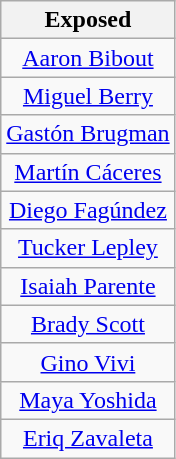<table class="wikitable" style="text-align:center">
<tr>
<th>Exposed</th>
</tr>
<tr>
<td><a href='#'>Aaron Bibout</a></td>
</tr>
<tr>
<td><a href='#'>Miguel Berry</a></td>
</tr>
<tr>
<td><a href='#'>Gastón Brugman</a></td>
</tr>
<tr>
<td><a href='#'>Martín Cáceres</a></td>
</tr>
<tr>
<td><a href='#'>Diego Fagúndez</a></td>
</tr>
<tr>
<td><a href='#'>Tucker Lepley</a></td>
</tr>
<tr>
<td><a href='#'>Isaiah Parente</a></td>
</tr>
<tr>
<td><a href='#'>Brady Scott</a></td>
</tr>
<tr>
<td><a href='#'>Gino Vivi</a></td>
</tr>
<tr>
<td><a href='#'>Maya Yoshida</a></td>
</tr>
<tr>
<td><a href='#'>Eriq Zavaleta</a></td>
</tr>
</table>
